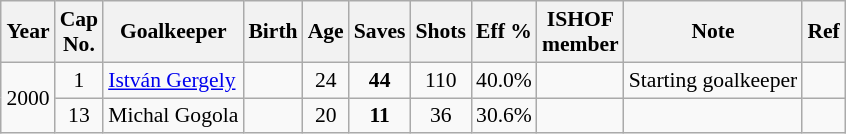<table class="wikitable sortable" style="text-align: center; font-size: 90%; margin-left: 1em;">
<tr>
<th>Year</th>
<th class="unsortable">Cap<br>No.</th>
<th>Goalkeeper</th>
<th>Birth</th>
<th>Age</th>
<th>Saves</th>
<th>Shots</th>
<th>Eff %</th>
<th>ISHOF<br>member</th>
<th>Note</th>
<th class="unsortable">Ref</th>
</tr>
<tr>
<td rowspan="2" style="text-align: left;">2000</td>
<td>1</td>
<td style="text-align: left;" data-sort-value="Gergely, István"><a href='#'>István Gergely</a></td>
<td></td>
<td>24</td>
<td><strong>44</strong></td>
<td>110</td>
<td>40.0%</td>
<td></td>
<td style="text-align: left;">Starting goalkeeper</td>
<td></td>
</tr>
<tr>
<td>13</td>
<td style="text-align: left;" data-sort-value="Gogola, Michal">Michal Gogola</td>
<td></td>
<td>20</td>
<td><strong>11</strong></td>
<td>36</td>
<td>30.6%</td>
<td></td>
<td style="text-align: left;"></td>
<td></td>
</tr>
</table>
